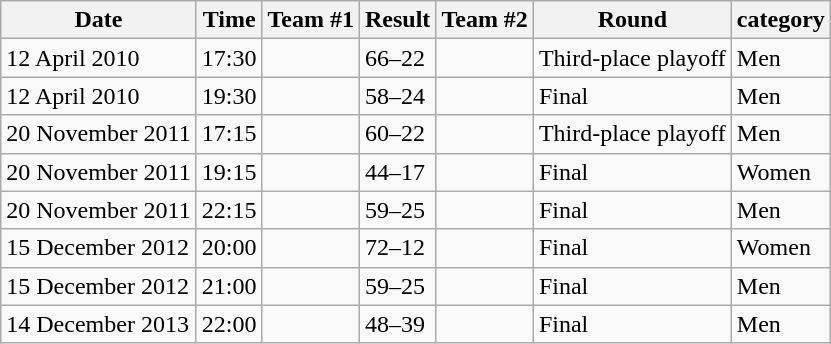<table class="wikitable">
<tr>
<th>Date</th>
<th>Time</th>
<th>Team #1</th>
<th>Result</th>
<th>Team #2</th>
<th>Round</th>
<th>category</th>
</tr>
<tr>
<td>12 April 2010</td>
<td>17:30</td>
<td></td>
<td>66–22</td>
<td></td>
<td>Third-place playoff</td>
<td>Men</td>
</tr>
<tr>
<td>12 April 2010</td>
<td>19:30</td>
<td></td>
<td>58–24</td>
<td></td>
<td>Final</td>
<td>Men</td>
</tr>
<tr>
<td>20 November 2011</td>
<td>17:15</td>
<td></td>
<td>60–22</td>
<td></td>
<td>Third-place playoff</td>
<td>Men</td>
</tr>
<tr>
<td>20 November 2011</td>
<td>19:15</td>
<td></td>
<td>44–17</td>
<td></td>
<td>Final</td>
<td>Women</td>
</tr>
<tr>
<td>20 November 2011</td>
<td>22:15</td>
<td></td>
<td>59–25</td>
<td></td>
<td>Final</td>
<td>Men</td>
</tr>
<tr>
<td>15 December 2012</td>
<td>20:00</td>
<td></td>
<td>72–12</td>
<td></td>
<td>Final</td>
<td>Women</td>
</tr>
<tr>
<td>15 December 2012</td>
<td>21:00</td>
<td></td>
<td>59–25</td>
<td></td>
<td>Final</td>
<td>Men</td>
</tr>
<tr>
<td>14 December 2013</td>
<td>22:00</td>
<td></td>
<td>48–39</td>
<td></td>
<td>Final</td>
<td>Men</td>
</tr>
</table>
